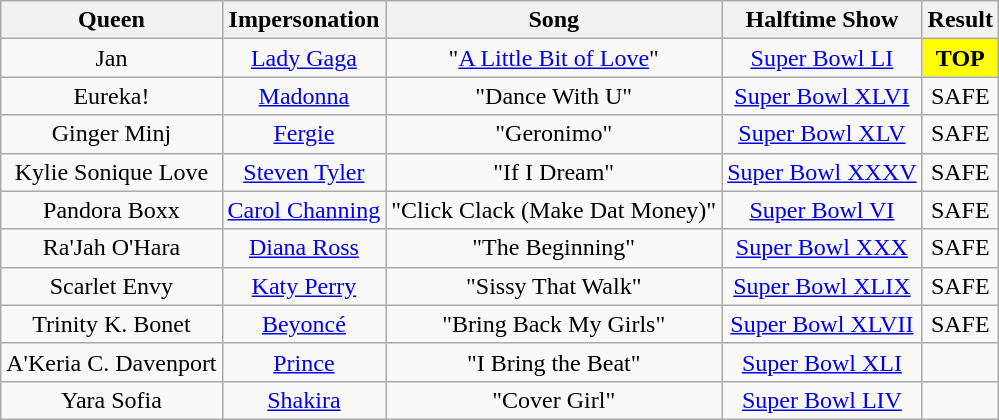<table class="wikitable" border="2" class="wikitable" style="text-align:center;font-size:100%">
<tr>
<th>Queen</th>
<th>Impersonation</th>
<th>Song</th>
<th>Halftime Show</th>
<th>Result</th>
</tr>
<tr>
<td>Jan</td>
<td><a href='#'>Lady Gaga</a></td>
<td>"<a href='#'>A Little Bit of Love</a>"</td>
<td><a href='#'>Super Bowl LI</a></td>
<td style="background:yellow;"><strong>TOP</strong></td>
</tr>
<tr>
<td>Eureka!</td>
<td><a href='#'>Madonna</a></td>
<td>"Dance With U"</td>
<td><a href='#'>Super Bowl XLVI</a></td>
<td>SAFE</td>
</tr>
<tr>
<td>Ginger Minj</td>
<td><a href='#'>Fergie</a></td>
<td>"Geronimo"</td>
<td><a href='#'>Super Bowl XLV</a></td>
<td>SAFE</td>
</tr>
<tr>
<td>Kylie Sonique Love</td>
<td><a href='#'>Steven Tyler</a></td>
<td>"If I Dream"</td>
<td><a href='#'>Super Bowl XXXV</a></td>
<td>SAFE</td>
</tr>
<tr>
<td>Pandora Boxx</td>
<td><a href='#'>Carol Channing</a></td>
<td>"Click Clack (Make Dat Money)"</td>
<td><a href='#'>Super Bowl VI</a></td>
<td>SAFE</td>
</tr>
<tr>
<td>Ra'Jah O'Hara</td>
<td><a href='#'>Diana Ross</a></td>
<td>"The Beginning"</td>
<td><a href='#'>Super Bowl XXX</a></td>
<td>SAFE</td>
</tr>
<tr>
<td>Scarlet Envy</td>
<td><a href='#'>Katy Perry</a></td>
<td>"Sissy That Walk"</td>
<td><a href='#'>Super Bowl XLIX</a></td>
<td>SAFE</td>
</tr>
<tr>
<td>Trinity K. Bonet</td>
<td><a href='#'>Beyoncé</a></td>
<td>"Bring Back My Girls"</td>
<td><a href='#'>Super Bowl XLVII</a></td>
<td>SAFE</td>
</tr>
<tr>
<td>A'Keria C. Davenport</td>
<td><a href='#'>Prince</a></td>
<td>"I Bring the Beat"</td>
<td><a href='#'>Super Bowl XLI</a></td>
<td></td>
</tr>
<tr>
<td>Yara Sofia</td>
<td><a href='#'>Shakira</a></td>
<td>"Cover Girl"</td>
<td><a href='#'>Super Bowl LIV</a></td>
<td></td>
</tr>
</table>
